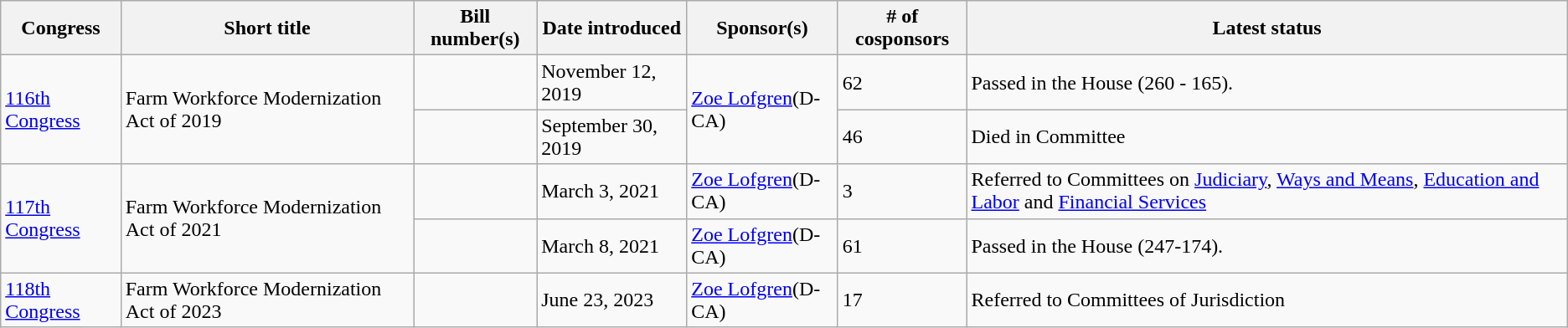<table class="wikitable">
<tr>
<th>Congress</th>
<th>Short title</th>
<th>Bill number(s)</th>
<th>Date introduced</th>
<th>Sponsor(s)</th>
<th># of cosponsors</th>
<th>Latest status</th>
</tr>
<tr>
<td rowspan="2"><a href='#'>116th Congress</a></td>
<td rowspan="2">Farm Workforce Modernization Act of 2019</td>
<td></td>
<td>November 12, 2019</td>
<td rowspan="2"><a href='#'>Zoe Lofgren</a>(D-CA)</td>
<td>62</td>
<td>Passed in the House (260 - 165).</td>
</tr>
<tr>
<td></td>
<td>September 30, 2019</td>
<td>46</td>
<td>Died in Committee</td>
</tr>
<tr>
<td rowspan="2"><a href='#'>117th Congress</a></td>
<td rowspan="2">Farm Workforce Modernization Act of 2021</td>
<td></td>
<td>March 3, 2021</td>
<td><a href='#'>Zoe Lofgren</a>(D-CA)</td>
<td>3</td>
<td>Referred to Committees on <a href='#'>Judiciary</a>, <a href='#'>Ways and Means</a>, <a href='#'>Education and Labor</a> and <a href='#'>Financial Services</a></td>
</tr>
<tr>
<td></td>
<td>March 8, 2021</td>
<td><a href='#'>Zoe Lofgren</a>(D-CA)</td>
<td>61</td>
<td>Passed in the House (247-174).</td>
</tr>
<tr>
<td><a href='#'>118th Congress</a></td>
<td>Farm Workforce Modernization Act of 2023</td>
<td></td>
<td>June 23, 2023</td>
<td><a href='#'>Zoe Lofgren</a>(D-CA)</td>
<td>17</td>
<td>Referred to Committees of Jurisdiction</td>
</tr>
</table>
